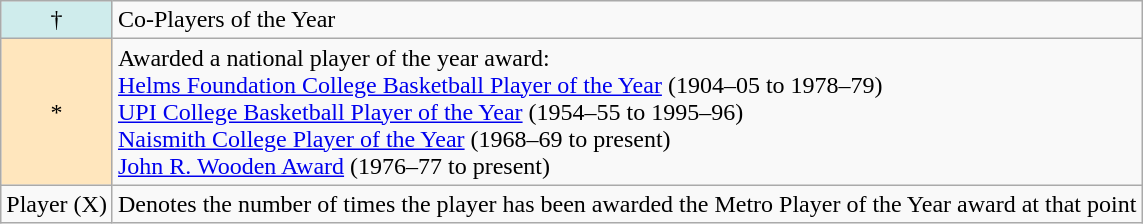<table class="wikitable">
<tr>
<td style="background-color:#CFECEC;" align="center">†</td>
<td>Co-Players of the Year</td>
</tr>
<tr>
<td style="background-color:#FFE6BD;" align="center">*</td>
<td>Awarded a national player of the year award: <br><a href='#'>Helms Foundation College Basketball Player of the Year</a> (1904–05 to 1978–79)<br> <a href='#'>UPI College Basketball Player of the Year</a> (1954–55 to 1995–96)<br> <a href='#'>Naismith College Player of the Year</a> (1968–69 to present)<br> <a href='#'>John R. Wooden Award</a> (1976–77 to present)</td>
</tr>
<tr>
<td>Player (X)</td>
<td>Denotes the number of times the player has been awarded the Metro Player of the Year award at that point</td>
</tr>
</table>
